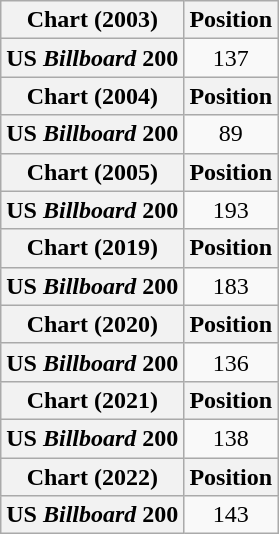<table class="wikitable plainrowheaders" style="text-align:center">
<tr>
<th scope="col">Chart (2003)</th>
<th scope="col">Position</th>
</tr>
<tr>
<th scope="row">US <em>Billboard</em> 200</th>
<td>137</td>
</tr>
<tr>
<th scope="col">Chart (2004)</th>
<th scope="col">Position</th>
</tr>
<tr>
<th scope="row">US <em>Billboard</em> 200</th>
<td>89</td>
</tr>
<tr>
<th scope="col">Chart (2005)</th>
<th scope="col">Position</th>
</tr>
<tr>
<th scope="row">US <em>Billboard</em> 200</th>
<td>193</td>
</tr>
<tr>
<th scope="col">Chart (2019)</th>
<th scope="col">Position</th>
</tr>
<tr>
<th scope="row">US <em>Billboard</em> 200</th>
<td>183</td>
</tr>
<tr>
<th scope="col">Chart (2020)</th>
<th scope="col">Position</th>
</tr>
<tr>
<th scope="row">US <em>Billboard</em> 200</th>
<td>136</td>
</tr>
<tr>
<th scope="col">Chart (2021)</th>
<th scope="col">Position</th>
</tr>
<tr>
<th scope="row">US <em>Billboard</em> 200</th>
<td>138</td>
</tr>
<tr>
<th scope="col">Chart (2022)</th>
<th scope="col">Position</th>
</tr>
<tr>
<th scope="row">US <em>Billboard</em> 200</th>
<td>143</td>
</tr>
</table>
